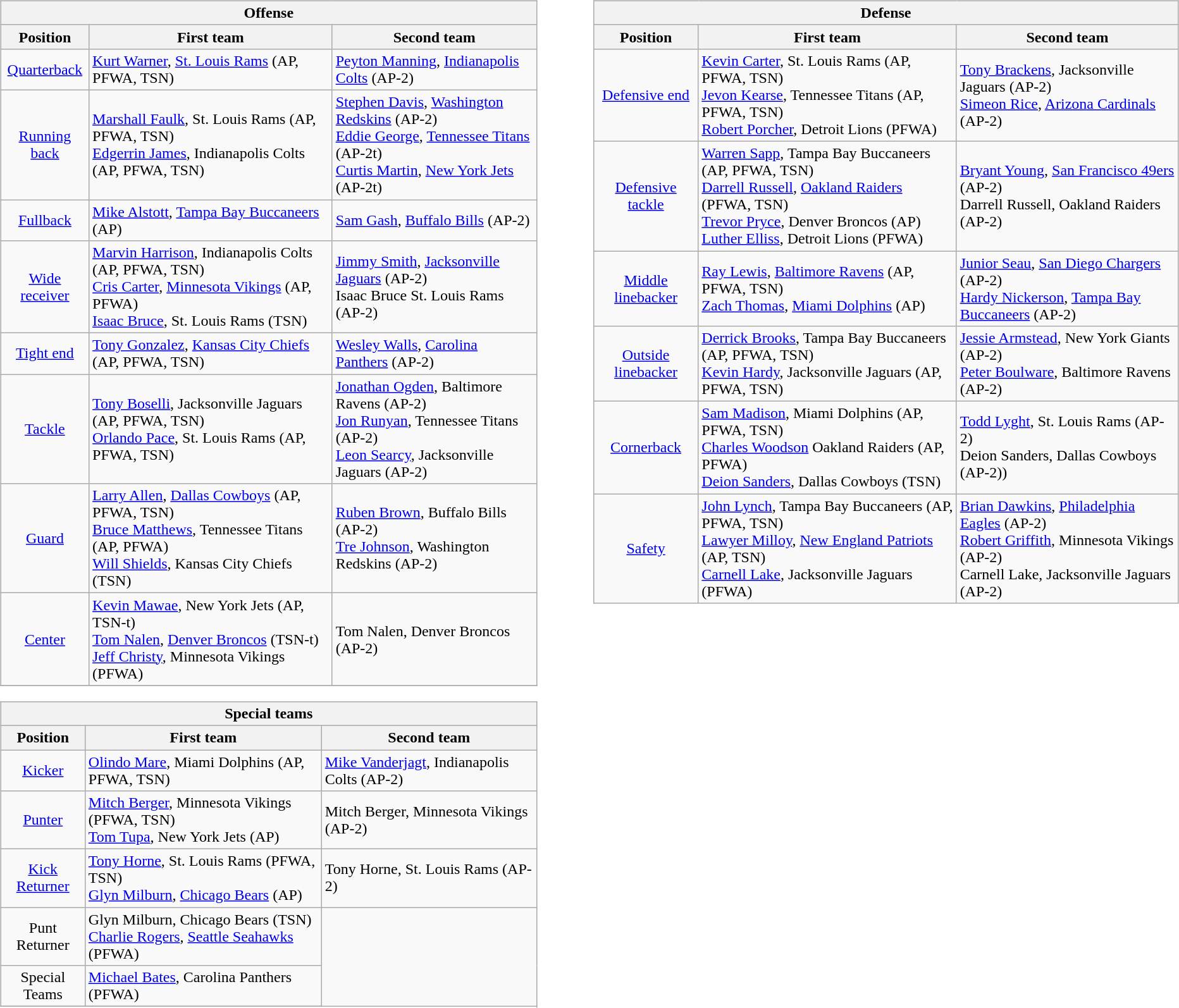<table border=0>
<tr valign="top">
<td><br><table class="wikitable">
<tr>
<th colspan=3>Offense</th>
</tr>
<tr>
<th>Position</th>
<th>First team</th>
<th>Second team</th>
</tr>
<tr>
<td align=center><a href='#'>Quarterback</a></td>
<td><a href='#'>Kurt Warner</a>, <a href='#'>St. Louis Rams</a> (AP, PFWA, TSN)</td>
<td><a href='#'>Peyton Manning</a>, <a href='#'>Indianapolis Colts</a> (AP-2)</td>
</tr>
<tr>
<td align=center><a href='#'>Running back</a></td>
<td><a href='#'>Marshall Faulk</a>, St. Louis Rams (AP, PFWA, TSN)<br><a href='#'>Edgerrin James</a>, Indianapolis Colts (AP, PFWA, TSN)</td>
<td><a href='#'>Stephen Davis</a>, <a href='#'>Washington Redskins</a> (AP-2) <br> <a href='#'>Eddie George</a>, <a href='#'>Tennessee Titans</a>  (AP-2t) <br> <a href='#'>Curtis Martin</a>, <a href='#'>New York Jets</a> (AP-2t)</td>
</tr>
<tr>
<td align=center><a href='#'>Fullback</a></td>
<td><a href='#'>Mike Alstott</a>, <a href='#'>Tampa Bay Buccaneers</a> (AP)</td>
<td><a href='#'>Sam Gash</a>, <a href='#'>Buffalo Bills</a> (AP-2)</td>
</tr>
<tr>
<td align=center><a href='#'>Wide receiver</a></td>
<td><a href='#'>Marvin Harrison</a>, Indianapolis Colts (AP, PFWA, TSN)<br><a href='#'>Cris Carter</a>, <a href='#'>Minnesota Vikings</a> (AP, PFWA)<br><a href='#'>Isaac Bruce</a>, St. Louis Rams (TSN)</td>
<td><a href='#'>Jimmy Smith</a>, <a href='#'>Jacksonville Jaguars</a> (AP-2)<br> Isaac Bruce St. Louis Rams (AP-2)</td>
</tr>
<tr>
<td align=center><a href='#'>Tight end</a></td>
<td><a href='#'>Tony Gonzalez</a>, <a href='#'>Kansas City Chiefs</a> (AP, PFWA, TSN)</td>
<td><a href='#'>Wesley Walls</a>, <a href='#'>Carolina Panthers</a> (AP-2)</td>
</tr>
<tr>
<td align=center><a href='#'>Tackle</a></td>
<td><a href='#'>Tony Boselli</a>, Jacksonville Jaguars (AP, PFWA, TSN)<br><a href='#'>Orlando Pace</a>, St. Louis Rams (AP, PFWA, TSN)</td>
<td><a href='#'>Jonathan Ogden</a>, Baltimore Ravens (AP-2) <br> <a href='#'>Jon Runyan</a>, Tennessee Titans (AP-2) <br> <a href='#'>Leon Searcy</a>, Jacksonville Jaguars (AP-2)</td>
</tr>
<tr>
<td align=center><a href='#'>Guard</a></td>
<td><a href='#'>Larry Allen</a>, <a href='#'>Dallas Cowboys</a> (AP, PFWA, TSN)  <br><a href='#'>Bruce Matthews</a>, Tennessee Titans (AP, PFWA) <br> <a href='#'>Will Shields</a>, Kansas City Chiefs (TSN)</td>
<td><a href='#'>Ruben Brown</a>, Buffalo Bills (AP-2)  <br><a href='#'>Tre Johnson</a>, Washington Redskins (AP-2)</td>
</tr>
<tr>
<td align=center><a href='#'>Center</a></td>
<td><a href='#'>Kevin Mawae</a>, New York Jets (AP, TSN-t) <br><a href='#'>Tom Nalen</a>, <a href='#'>Denver Broncos</a> (TSN-t) <br><a href='#'>Jeff Christy</a>, Minnesota Vikings (PFWA)</td>
<td>Tom Nalen, Denver Broncos (AP-2)</td>
</tr>
<tr>
</tr>
</table>
<table class="wikitable">
<tr>
<th colspan=3>Special teams</th>
</tr>
<tr>
<th>Position</th>
<th>First team</th>
<th>Second team</th>
</tr>
<tr>
<td align=center><a href='#'>Kicker</a></td>
<td><a href='#'>Olindo Mare</a>, Miami Dolphins (AP, PFWA, TSN)</td>
<td><a href='#'>Mike Vanderjagt</a>, Indianapolis Colts (AP-2)</td>
</tr>
<tr>
<td align=center><a href='#'>Punter</a></td>
<td><a href='#'>Mitch Berger</a>, Minnesota Vikings (PFWA, TSN) <br> <a href='#'>Tom Tupa</a>, New York Jets (AP)</td>
<td>Mitch Berger, Minnesota Vikings (AP-2)</td>
</tr>
<tr>
<td align=center><a href='#'>Kick Returner</a></td>
<td><a href='#'>Tony Horne</a>, St. Louis Rams (PFWA, TSN) <br> <a href='#'>Glyn Milburn</a>, <a href='#'>Chicago Bears</a> (AP)</td>
<td>Tony Horne, St. Louis Rams (AP-2)</td>
</tr>
<tr>
<td align=center>Punt Returner</td>
<td>Glyn Milburn, Chicago Bears (TSN) <br><a href='#'>Charlie Rogers</a>,  <a href='#'>Seattle Seahawks</a>  (PFWA)</td>
</tr>
<tr>
<td align=center>Special Teams</td>
<td><a href='#'>Michael Bates</a>, Carolina Panthers (PFWA)</td>
</tr>
<tr>
</tr>
</table>
</td>
<td style="padding-left:40px;"><br><table class="wikitable">
<tr>
<th colspan=3>Defense</th>
</tr>
<tr>
<th>Position</th>
<th>First team</th>
<th>Second team</th>
</tr>
<tr>
<td align=center><a href='#'>Defensive end</a></td>
<td><a href='#'>Kevin Carter</a>, St. Louis Rams (AP, PFWA, TSN) <br> <a href='#'>Jevon Kearse</a>, Tennessee Titans (AP, PFWA, TSN)<br><a href='#'>Robert Porcher</a>, Detroit Lions (PFWA)</td>
<td><a href='#'>Tony Brackens</a>, Jacksonville Jaguars (AP-2) <br><a href='#'>Simeon Rice</a>, <a href='#'>Arizona Cardinals</a> (AP-2)</td>
</tr>
<tr>
<td align=center><a href='#'>Defensive tackle</a></td>
<td><a href='#'>Warren Sapp</a>, Tampa Bay Buccaneers (AP, PFWA, TSN) <br> <a href='#'>Darrell Russell</a>, <a href='#'>Oakland Raiders</a> (PFWA, TSN) <br><a href='#'>Trevor Pryce</a>, Denver Broncos (AP)<br><a href='#'>Luther Elliss</a>, Detroit Lions (PFWA)</td>
<td><a href='#'>Bryant Young</a>, <a href='#'>San Francisco 49ers</a> (AP-2)<br> Darrell Russell, Oakland Raiders (AP-2)</td>
</tr>
<tr>
<td align=center><a href='#'>Middle linebacker</a></td>
<td><a href='#'>Ray Lewis</a>, <a href='#'>Baltimore Ravens</a> (AP, PFWA, TSN)<br><a href='#'>Zach Thomas</a>, <a href='#'>Miami Dolphins</a> (AP)</td>
<td><a href='#'>Junior Seau</a>, <a href='#'>San Diego Chargers</a> (AP-2) <br> <a href='#'>Hardy Nickerson</a>, <a href='#'>Tampa Bay Buccaneers</a> (AP-2)</td>
</tr>
<tr>
<td align=center><a href='#'>Outside linebacker</a></td>
<td><a href='#'>Derrick Brooks</a>, Tampa Bay Buccaneers (AP, PFWA, TSN)<br> <a href='#'>Kevin Hardy</a>, Jacksonville Jaguars (AP, PFWA, TSN)</td>
<td><a href='#'>Jessie Armstead</a>, New York Giants (AP-2)<br> <a href='#'>Peter Boulware</a>, Baltimore Ravens (AP-2)</td>
</tr>
<tr>
<td align=center><a href='#'>Cornerback</a></td>
<td><a href='#'>Sam Madison</a>, Miami Dolphins (AP, PFWA, TSN) <br><a href='#'>Charles Woodson</a> Oakland Raiders (AP, PFWA) <br> <a href='#'>Deion Sanders</a>, Dallas Cowboys (TSN)</td>
<td><a href='#'>Todd Lyght</a>, St. Louis Rams (AP-2) <br> Deion Sanders, Dallas Cowboys (AP-2))</td>
</tr>
<tr>
<td align=center><a href='#'>Safety</a></td>
<td><a href='#'>John Lynch</a>, Tampa Bay Buccaneers (AP, PFWA, TSN) <br> <a href='#'>Lawyer Milloy</a>, <a href='#'>New England Patriots</a>  (AP, TSN)<br> <a href='#'>Carnell Lake</a>, Jacksonville Jaguars (PFWA)</td>
<td><a href='#'>Brian Dawkins</a>, <a href='#'>Philadelphia Eagles</a> (AP-2) <br> <a href='#'>Robert Griffith</a>, Minnesota Vikings (AP-2) <br> Carnell Lake, Jacksonville Jaguars (AP-2)</td>
</tr>
</table>
</td>
</tr>
</table>
